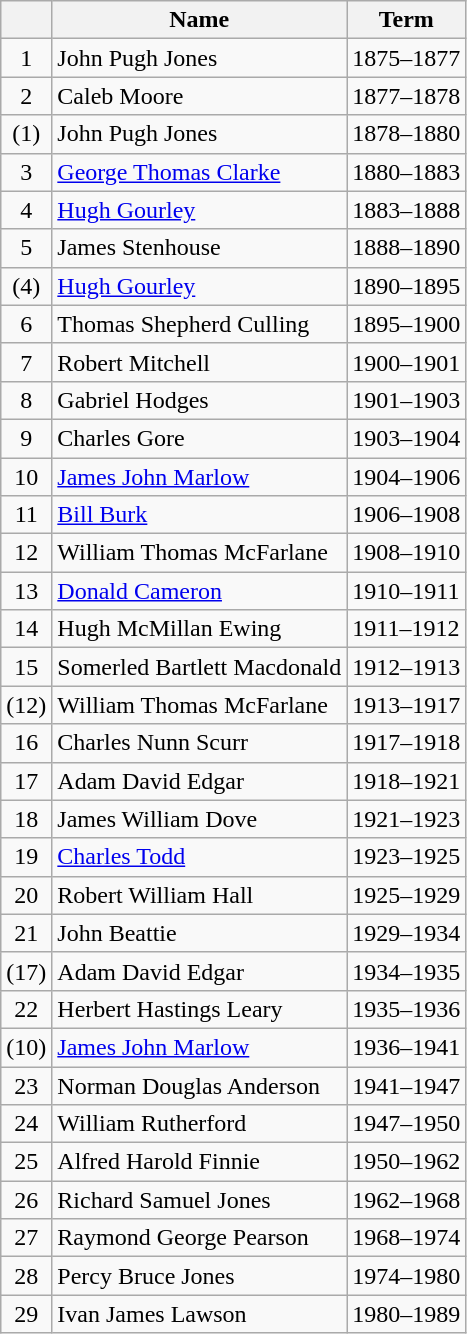<table class="wikitable">
<tr>
<th></th>
<th>Name</th>
<th>Term</th>
</tr>
<tr>
<td align=center>1</td>
<td>John Pugh Jones</td>
<td>1875–1877</td>
</tr>
<tr>
<td align=center>2</td>
<td>Caleb Moore</td>
<td>1877–1878</td>
</tr>
<tr>
<td align=center>(1)</td>
<td>John Pugh Jones</td>
<td>1878–1880</td>
</tr>
<tr>
<td align=center>3</td>
<td><a href='#'>George Thomas Clarke</a></td>
<td>1880–1883</td>
</tr>
<tr>
<td align=center>4</td>
<td><a href='#'>Hugh Gourley</a></td>
<td>1883–1888</td>
</tr>
<tr>
<td align=center>5</td>
<td>James Stenhouse</td>
<td>1888–1890</td>
</tr>
<tr>
<td align=center>(4)</td>
<td><a href='#'>Hugh Gourley</a></td>
<td>1890–1895</td>
</tr>
<tr>
<td align=center>6</td>
<td>Thomas Shepherd Culling</td>
<td>1895–1900</td>
</tr>
<tr>
<td align=center>7</td>
<td>Robert Mitchell</td>
<td>1900–1901</td>
</tr>
<tr>
<td align=center>8</td>
<td>Gabriel Hodges</td>
<td>1901–1903</td>
</tr>
<tr>
<td align=center>9</td>
<td>Charles Gore</td>
<td>1903–1904</td>
</tr>
<tr>
<td align=center>10</td>
<td><a href='#'>James John Marlow</a></td>
<td>1904–1906</td>
</tr>
<tr>
<td align=center>11</td>
<td><a href='#'>Bill Burk</a></td>
<td>1906–1908</td>
</tr>
<tr>
<td align=center>12</td>
<td>William Thomas McFarlane</td>
<td>1908–1910</td>
</tr>
<tr>
<td align=center>13</td>
<td><a href='#'>Donald Cameron</a></td>
<td>1910–1911</td>
</tr>
<tr>
<td align=center>14</td>
<td>Hugh McMillan Ewing</td>
<td>1911–1912</td>
</tr>
<tr>
<td align=center>15</td>
<td>Somerled Bartlett Macdonald</td>
<td>1912–1913</td>
</tr>
<tr>
<td align=center>(12)</td>
<td>William Thomas McFarlane</td>
<td>1913–1917</td>
</tr>
<tr>
<td align=center>16</td>
<td>Charles Nunn Scurr</td>
<td>1917–1918</td>
</tr>
<tr>
<td align=center>17</td>
<td>Adam David Edgar</td>
<td>1918–1921</td>
</tr>
<tr>
<td align=center>18</td>
<td>James William Dove</td>
<td>1921–1923</td>
</tr>
<tr>
<td align=center>19</td>
<td><a href='#'>Charles Todd</a></td>
<td>1923–1925</td>
</tr>
<tr>
<td align=center>20</td>
<td>Robert William Hall</td>
<td>1925–1929</td>
</tr>
<tr>
<td align=center>21</td>
<td>John Beattie</td>
<td>1929–1934</td>
</tr>
<tr>
<td align=center>(17)</td>
<td>Adam David Edgar</td>
<td>1934–1935</td>
</tr>
<tr>
<td align=center>22</td>
<td>Herbert Hastings Leary</td>
<td>1935–1936</td>
</tr>
<tr>
<td align=center>(10)</td>
<td><a href='#'>James John Marlow</a></td>
<td>1936–1941</td>
</tr>
<tr>
<td align=center>23</td>
<td>Norman Douglas Anderson</td>
<td>1941–1947</td>
</tr>
<tr>
<td align=center>24</td>
<td>William Rutherford</td>
<td>1947–1950</td>
</tr>
<tr>
<td align=center>25</td>
<td>Alfred Harold Finnie</td>
<td>1950–1962</td>
</tr>
<tr>
<td align=center>26</td>
<td>Richard Samuel Jones</td>
<td>1962–1968</td>
</tr>
<tr>
<td align=center>27</td>
<td>Raymond George Pearson</td>
<td>1968–1974</td>
</tr>
<tr>
<td align=center>28</td>
<td>Percy Bruce Jones</td>
<td>1974–1980</td>
</tr>
<tr>
<td align=center>29</td>
<td>Ivan James Lawson</td>
<td>1980–1989</td>
</tr>
</table>
